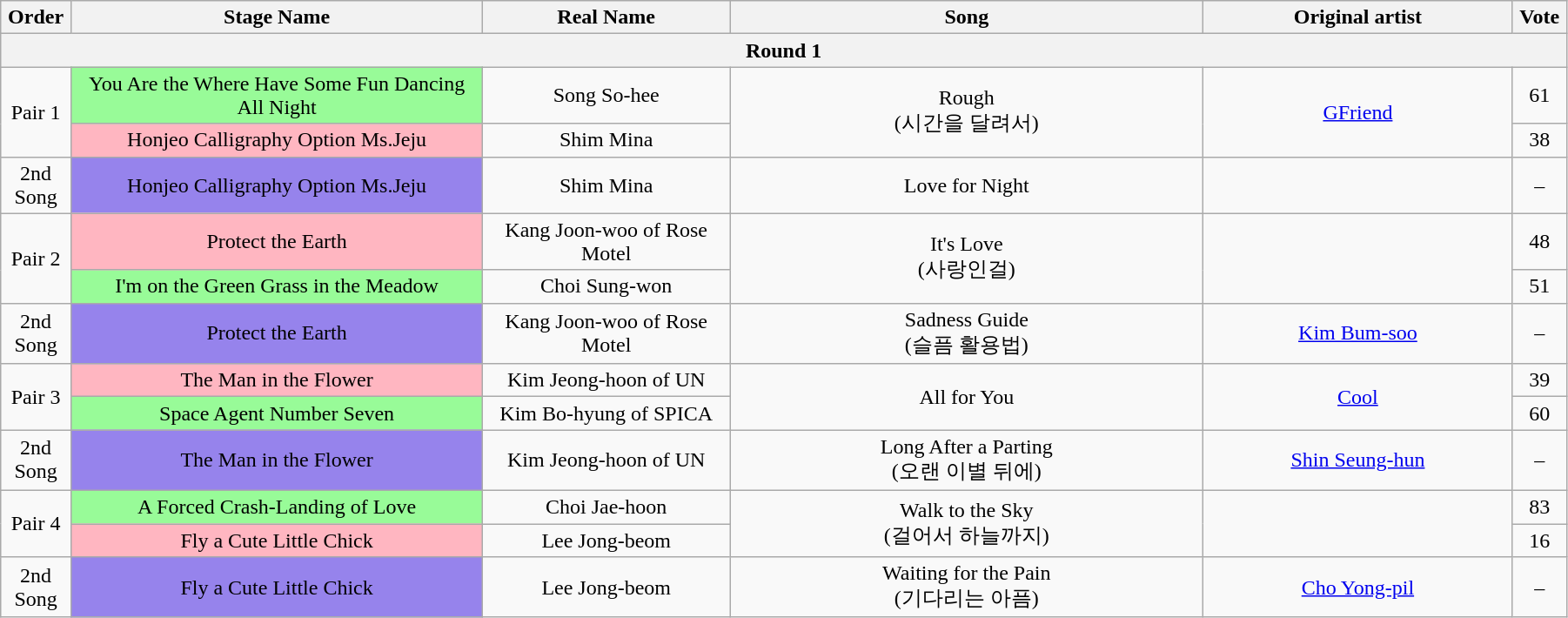<table class="wikitable" style="text-align:center; width:95%;">
<tr>
<th style="width:1%;">Order</th>
<th style="width:20%;">Stage Name</th>
<th style="width:12%;">Real Name</th>
<th style="width:23%;">Song</th>
<th style="width:15%;">Original artist</th>
<th style="width:1%;">Vote</th>
</tr>
<tr>
<th colspan=6>Round 1</th>
</tr>
<tr>
<td rowspan=2>Pair 1</td>
<td bgcolor="palegreen">You Are the Where Have Some Fun Dancing All Night</td>
<td>Song So-hee</td>
<td rowspan=2>Rough <br>(시간을 달려서)</td>
<td rowspan=2><a href='#'>GFriend</a></td>
<td>61</td>
</tr>
<tr>
<td bgcolor="lightpink">Honjeo Calligraphy Option Ms.Jeju</td>
<td>Shim Mina</td>
<td>38</td>
</tr>
<tr>
<td>2nd Song</td>
<td bgcolor="#9683EC">Honjeo Calligraphy Option Ms.Jeju</td>
<td>Shim Mina</td>
<td>Love for Night</td>
<td></td>
<td>–</td>
</tr>
<tr>
<td rowspan=2>Pair 2</td>
<td bgcolor="lightpink">Protect the Earth</td>
<td>Kang Joon-woo of Rose Motel</td>
<td rowspan=2>It's Love<br>(사랑인걸)</td>
<td rowspan=2></td>
<td>48</td>
</tr>
<tr>
<td bgcolor="palegreen">I'm on the Green Grass in the Meadow</td>
<td>Choi Sung-won</td>
<td>51</td>
</tr>
<tr>
<td>2nd Song</td>
<td bgcolor="#9683EC">Protect the Earth</td>
<td>Kang Joon-woo of Rose Motel</td>
<td>Sadness Guide<br>(슬픔 활용법)</td>
<td><a href='#'>Kim Bum-soo</a></td>
<td>–</td>
</tr>
<tr>
<td rowspan=2>Pair 3</td>
<td bgcolor="lightpink">The Man in the Flower</td>
<td>Kim Jeong-hoon of UN</td>
<td rowspan=2>All for You</td>
<td rowspan=2><a href='#'>Cool</a></td>
<td>39</td>
</tr>
<tr>
<td bgcolor="palegreen">Space Agent Number Seven</td>
<td>Kim Bo-hyung of SPICA</td>
<td>60</td>
</tr>
<tr>
<td>2nd Song</td>
<td bgcolor="#9683EC">The Man in the Flower</td>
<td>Kim Jeong-hoon of UN</td>
<td>Long After a Parting<br>(오랜 이별 뒤에)</td>
<td><a href='#'>Shin Seung-hun</a></td>
<td>–</td>
</tr>
<tr>
<td rowspan=2>Pair 4</td>
<td bgcolor="palegreen">A Forced Crash-Landing of Love</td>
<td>Choi Jae-hoon</td>
<td rowspan=2>Walk to the Sky<br>(걸어서 하늘까지)</td>
<td rowspan=2></td>
<td>83</td>
</tr>
<tr>
<td bgcolor="lightpink">Fly a Cute Little Chick</td>
<td>Lee Jong-beom</td>
<td>16</td>
</tr>
<tr>
<td>2nd Song</td>
<td bgcolor="#9683EC">Fly a Cute Little Chick</td>
<td>Lee Jong-beom</td>
<td>Waiting for the Pain<br>(기다리는 아픔)</td>
<td><a href='#'>Cho Yong-pil</a></td>
<td>–</td>
</tr>
</table>
